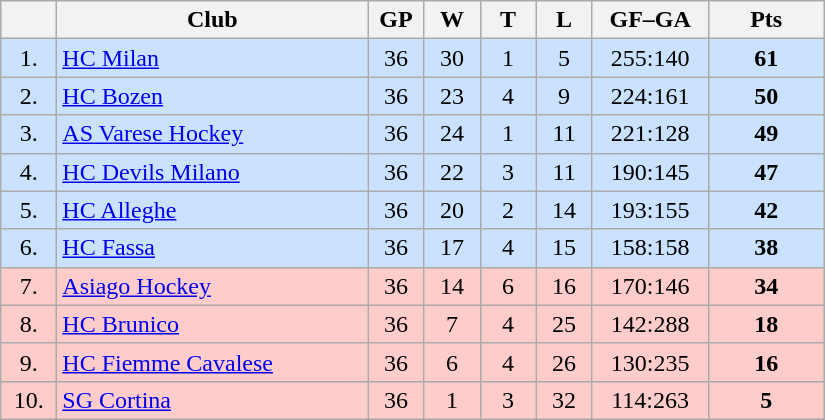<table class="wikitable">
<tr>
<th width="30"></th>
<th width="200">Club</th>
<th width="30">GP</th>
<th width="30">W</th>
<th width="30">T</th>
<th width="30">L</th>
<th width="70">GF–GA</th>
<th width="70">Pts</th>
</tr>
<tr bgcolor="#CAE1FF" align="center">
<td>1.</td>
<td align="left"><a href='#'>HC Milan</a></td>
<td>36</td>
<td>30</td>
<td>1</td>
<td>5</td>
<td>255:140</td>
<td><strong>61</strong></td>
</tr>
<tr bgcolor="#CAE1FF" align="center">
<td>2.</td>
<td align="left"><a href='#'>HC Bozen</a></td>
<td>36</td>
<td>23</td>
<td>4</td>
<td>9</td>
<td>224:161</td>
<td><strong>50</strong></td>
</tr>
<tr bgcolor="#CAE1FF" align="center">
<td>3.</td>
<td align="left"><a href='#'>AS Varese Hockey</a></td>
<td>36</td>
<td>24</td>
<td>1</td>
<td>11</td>
<td>221:128</td>
<td><strong>49</strong></td>
</tr>
<tr bgcolor="#CAE1FF" align="center">
<td>4.</td>
<td align="left"><a href='#'>HC Devils Milano</a></td>
<td>36</td>
<td>22</td>
<td>3</td>
<td>11</td>
<td>190:145</td>
<td><strong>47</strong></td>
</tr>
<tr bgcolor="#CAE1FF" align="center">
<td>5.</td>
<td align="left"><a href='#'>HC Alleghe</a></td>
<td>36</td>
<td>20</td>
<td>2</td>
<td>14</td>
<td>193:155</td>
<td><strong>42</strong></td>
</tr>
<tr bgcolor="#CAE1FF" align="center">
<td>6.</td>
<td align="left"><a href='#'>HC Fassa</a></td>
<td>36</td>
<td>17</td>
<td>4</td>
<td>15</td>
<td>158:158</td>
<td><strong>38</strong></td>
</tr>
<tr bgcolor="#FFCCCC" align="center">
<td>7.</td>
<td align="left"><a href='#'>Asiago Hockey</a></td>
<td>36</td>
<td>14</td>
<td>6</td>
<td>16</td>
<td>170:146</td>
<td><strong>34</strong></td>
</tr>
<tr bgcolor="#FFCCCC" align="center">
<td>8.</td>
<td align="left"><a href='#'>HC Brunico</a></td>
<td>36</td>
<td>7</td>
<td>4</td>
<td>25</td>
<td>142:288</td>
<td><strong>18</strong></td>
</tr>
<tr bgcolor="#FFCCCC" align="center">
<td>9.</td>
<td align="left"><a href='#'>HC Fiemme Cavalese</a></td>
<td>36</td>
<td>6</td>
<td>4</td>
<td>26</td>
<td>130:235</td>
<td><strong>16</strong></td>
</tr>
<tr bgcolor="#FFCCCC" align="center">
<td>10.</td>
<td align="left"><a href='#'>SG Cortina</a></td>
<td>36</td>
<td>1</td>
<td>3</td>
<td>32</td>
<td>114:263</td>
<td><strong>5</strong></td>
</tr>
</table>
